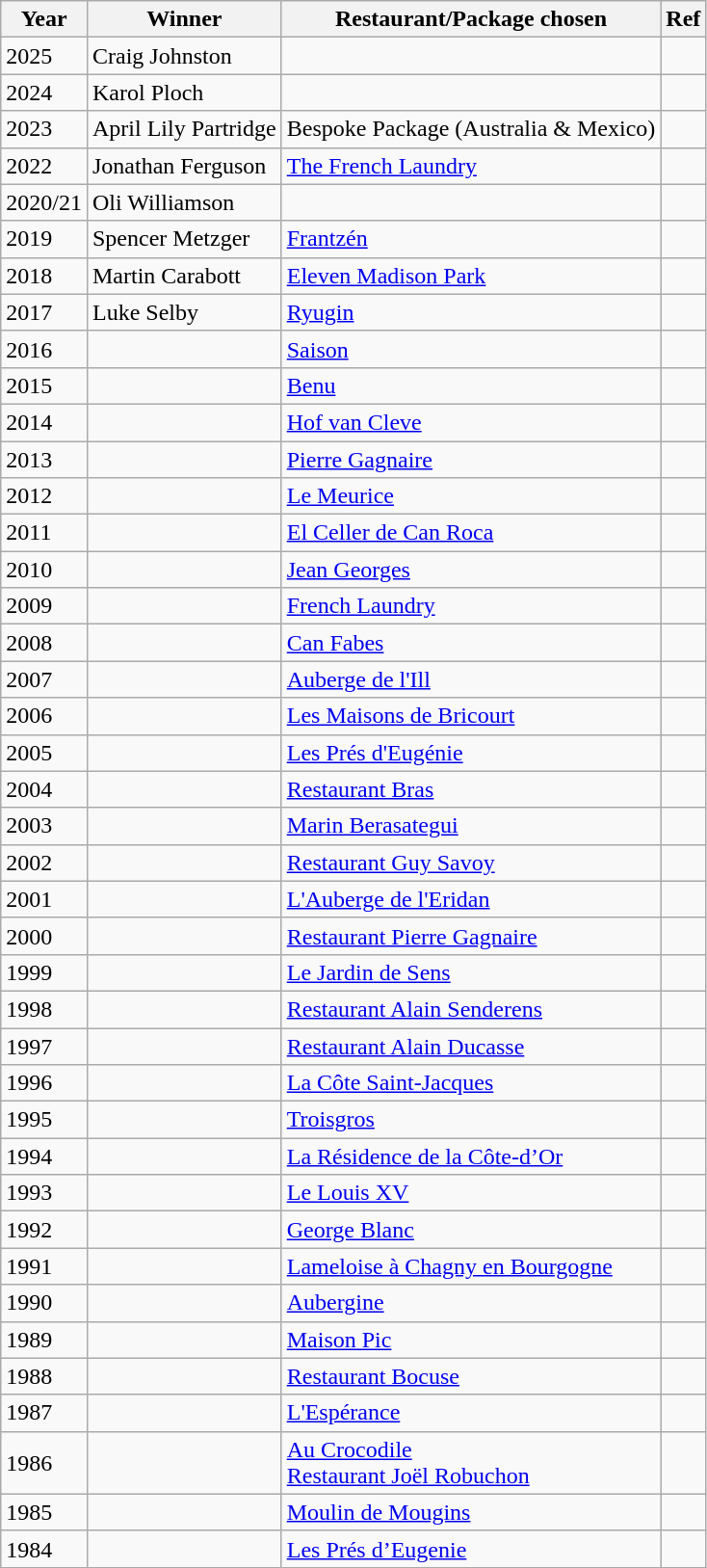<table class="wikitable sortable">
<tr>
<th>Year</th>
<th>Winner</th>
<th>Restaurant/Package chosen</th>
<th>Ref</th>
</tr>
<tr>
<td>2025</td>
<td>Craig Johnston</td>
<td></td>
<td></td>
</tr>
<tr>
<td>2024</td>
<td>Karol Ploch</td>
<td></td>
<td></td>
</tr>
<tr>
<td>2023</td>
<td>April Lily Partridge</td>
<td>Bespoke Package (Australia & Mexico)</td>
<td></td>
</tr>
<tr>
<td>2022</td>
<td>Jonathan Ferguson</td>
<td><a href='#'>The French Laundry</a></td>
<td></td>
</tr>
<tr>
<td>2020/21</td>
<td>Oli Williamson</td>
<td></td>
<td></td>
</tr>
<tr>
<td>2019</td>
<td>Spencer Metzger</td>
<td><a href='#'>Frantzén</a></td>
<td></td>
</tr>
<tr>
<td>2018</td>
<td>Martin Carabott</td>
<td><a href='#'>Eleven Madison Park</a></td>
<td></td>
</tr>
<tr>
<td>2017</td>
<td>Luke Selby</td>
<td><a href='#'>Ryugin</a></td>
<td></td>
</tr>
<tr>
<td>2016</td>
<td></td>
<td><a href='#'>Saison</a></td>
<td></td>
</tr>
<tr>
<td>2015</td>
<td></td>
<td><a href='#'>Benu</a></td>
<td></td>
</tr>
<tr>
<td>2014</td>
<td></td>
<td><a href='#'>Hof van Cleve</a></td>
<td></td>
</tr>
<tr>
<td>2013</td>
<td></td>
<td><a href='#'>Pierre Gagnaire</a></td>
<td></td>
</tr>
<tr>
<td>2012</td>
<td></td>
<td><a href='#'>Le Meurice</a></td>
<td></td>
</tr>
<tr>
<td>2011</td>
<td></td>
<td><a href='#'>El Celler de Can Roca</a></td>
<td></td>
</tr>
<tr>
<td>2010</td>
<td></td>
<td><a href='#'>Jean Georges</a></td>
<td></td>
</tr>
<tr>
<td>2009</td>
<td></td>
<td><a href='#'>French Laundry</a></td>
<td></td>
</tr>
<tr>
<td>2008</td>
<td></td>
<td><a href='#'>Can Fabes</a></td>
<td></td>
</tr>
<tr>
<td>2007</td>
<td></td>
<td><a href='#'>Auberge de l'Ill</a></td>
<td></td>
</tr>
<tr>
<td>2006</td>
<td></td>
<td><a href='#'>Les Maisons de Bricourt</a></td>
<td></td>
</tr>
<tr>
<td>2005</td>
<td></td>
<td><a href='#'>Les Prés d'Eugénie</a></td>
<td></td>
</tr>
<tr>
<td>2004</td>
<td></td>
<td><a href='#'>Restaurant Bras</a></td>
<td></td>
</tr>
<tr>
<td>2003</td>
<td></td>
<td><a href='#'>Marin Berasategui</a></td>
<td></td>
</tr>
<tr>
<td>2002</td>
<td></td>
<td><a href='#'>Restaurant Guy Savoy</a></td>
<td></td>
</tr>
<tr>
<td>2001</td>
<td></td>
<td><a href='#'>L'Auberge de l'Eridan</a></td>
<td></td>
</tr>
<tr>
<td>2000</td>
<td></td>
<td><a href='#'>Restaurant Pierre Gagnaire</a></td>
<td></td>
</tr>
<tr>
<td>1999</td>
<td></td>
<td><a href='#'>Le Jardin de Sens</a></td>
<td></td>
</tr>
<tr>
<td>1998</td>
<td></td>
<td><a href='#'>Restaurant Alain Senderens</a></td>
<td></td>
</tr>
<tr>
<td>1997</td>
<td></td>
<td><a href='#'>Restaurant Alain Ducasse</a></td>
<td></td>
</tr>
<tr>
<td>1996</td>
<td></td>
<td><a href='#'>La Côte Saint-Jacques</a></td>
<td></td>
</tr>
<tr>
<td>1995</td>
<td></td>
<td><a href='#'>Troisgros</a></td>
<td></td>
</tr>
<tr>
<td>1994</td>
<td></td>
<td><a href='#'>La Résidence de la Côte-d’Or</a></td>
<td></td>
</tr>
<tr>
<td>1993</td>
<td></td>
<td><a href='#'>Le Louis XV</a></td>
<td></td>
</tr>
<tr>
<td>1992</td>
<td></td>
<td><a href='#'>George Blanc</a></td>
<td></td>
</tr>
<tr>
<td>1991</td>
<td></td>
<td><a href='#'>Lameloise à Chagny en Bourgogne</a></td>
<td></td>
</tr>
<tr>
<td>1990</td>
<td></td>
<td><a href='#'>Aubergine</a></td>
<td></td>
</tr>
<tr>
<td>1989</td>
<td></td>
<td><a href='#'>Maison Pic</a></td>
<td></td>
</tr>
<tr>
<td>1988</td>
<td></td>
<td><a href='#'>Restaurant Bocuse</a></td>
<td></td>
</tr>
<tr>
<td>1987</td>
<td></td>
<td><a href='#'>L'Espérance</a></td>
<td></td>
</tr>
<tr>
<td>1986</td>
<td></td>
<td><a href='#'>Au Crocodile</a><br><a href='#'>Restaurant Joël Robuchon</a></td>
<td></td>
</tr>
<tr>
<td>1985</td>
<td></td>
<td><a href='#'>Moulin de Mougins</a></td>
<td></td>
</tr>
<tr>
<td>1984</td>
<td></td>
<td><a href='#'>Les Prés d’Eugenie</a></td>
<td></td>
</tr>
</table>
